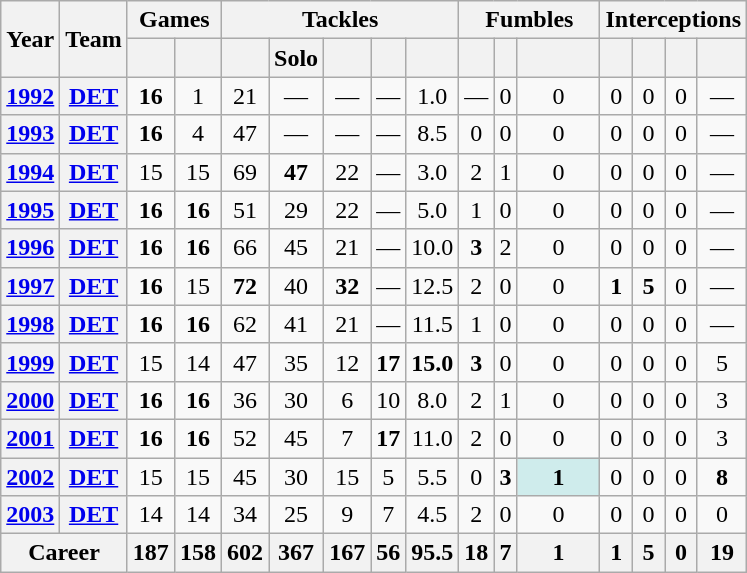<table class="wikitable" style="text-align: center;">
<tr>
<th rowspan="2">Year</th>
<th rowspan="2">Team</th>
<th colspan="2">Games</th>
<th colspan="5">Tackles</th>
<th colspan="3">Fumbles</th>
<th colspan="4">Interceptions</th>
</tr>
<tr>
<th></th>
<th></th>
<th></th>
<th>Solo</th>
<th></th>
<th></th>
<th></th>
<th></th>
<th></th>
<th></th>
<th></th>
<th></th>
<th></th>
<th></th>
</tr>
<tr>
<th><a href='#'>1992</a></th>
<th><a href='#'>DET</a></th>
<td><strong>16</strong></td>
<td>1</td>
<td>21</td>
<td>—</td>
<td>—</td>
<td>—</td>
<td>1.0</td>
<td>—</td>
<td>0</td>
<td>0</td>
<td>0</td>
<td>0</td>
<td>0</td>
<td>—</td>
</tr>
<tr>
<th><a href='#'>1993</a></th>
<th><a href='#'>DET</a></th>
<td><strong>16</strong></td>
<td>4</td>
<td>47</td>
<td>—</td>
<td>—</td>
<td>—</td>
<td>8.5</td>
<td>0</td>
<td>0</td>
<td>0</td>
<td>0</td>
<td>0</td>
<td>0</td>
<td>—</td>
</tr>
<tr>
<th><a href='#'>1994</a></th>
<th><a href='#'>DET</a></th>
<td>15</td>
<td>15</td>
<td>69</td>
<td><strong>47</strong></td>
<td>22</td>
<td>—</td>
<td>3.0</td>
<td>2</td>
<td>1</td>
<td>0</td>
<td>0</td>
<td>0</td>
<td>0</td>
<td>—</td>
</tr>
<tr>
<th><a href='#'>1995</a></th>
<th><a href='#'>DET</a></th>
<td><strong>16</strong></td>
<td><strong>16</strong></td>
<td>51</td>
<td>29</td>
<td>22</td>
<td>—</td>
<td>5.0</td>
<td>1</td>
<td>0</td>
<td>0</td>
<td>0</td>
<td>0</td>
<td>0</td>
<td>—</td>
</tr>
<tr>
<th><a href='#'>1996</a></th>
<th><a href='#'>DET</a></th>
<td><strong>16</strong></td>
<td><strong>16</strong></td>
<td>66</td>
<td>45</td>
<td>21</td>
<td>—</td>
<td>10.0</td>
<td><strong>3</strong></td>
<td>2</td>
<td>0</td>
<td>0</td>
<td>0</td>
<td>0</td>
<td>—</td>
</tr>
<tr>
<th><a href='#'>1997</a></th>
<th><a href='#'>DET</a></th>
<td><strong>16</strong></td>
<td>15</td>
<td><strong>72</strong></td>
<td>40</td>
<td><strong>32</strong></td>
<td>—</td>
<td>12.5</td>
<td>2</td>
<td>0</td>
<td>0</td>
<td><strong>1</strong></td>
<td><strong>5</strong></td>
<td>0</td>
<td>—</td>
</tr>
<tr>
<th><a href='#'>1998</a></th>
<th><a href='#'>DET</a></th>
<td><strong>16</strong></td>
<td><strong>16</strong></td>
<td>62</td>
<td>41</td>
<td>21</td>
<td>—</td>
<td>11.5</td>
<td>1</td>
<td>0</td>
<td>0</td>
<td>0</td>
<td>0</td>
<td>0</td>
<td>—</td>
</tr>
<tr>
<th><a href='#'>1999</a></th>
<th><a href='#'>DET</a></th>
<td>15</td>
<td>14</td>
<td>47</td>
<td>35</td>
<td>12</td>
<td><strong>17</strong></td>
<td><strong>15.0</strong></td>
<td><strong>3</strong></td>
<td>0</td>
<td>0</td>
<td>0</td>
<td>0</td>
<td>0</td>
<td>5</td>
</tr>
<tr>
<th><a href='#'>2000</a></th>
<th><a href='#'>DET</a></th>
<td><strong>16</strong></td>
<td><strong>16</strong></td>
<td>36</td>
<td>30</td>
<td>6</td>
<td>10</td>
<td>8.0</td>
<td>2</td>
<td>1</td>
<td>0</td>
<td>0</td>
<td>0</td>
<td>0</td>
<td>3</td>
</tr>
<tr>
<th><a href='#'>2001</a></th>
<th><a href='#'>DET</a></th>
<td><strong>16</strong></td>
<td><strong>16</strong></td>
<td>52</td>
<td>45</td>
<td>7</td>
<td><strong>17</strong></td>
<td>11.0</td>
<td>2</td>
<td>0</td>
<td>0</td>
<td>0</td>
<td>0</td>
<td>0</td>
<td>3</td>
</tr>
<tr>
<th><a href='#'>2002</a></th>
<th><a href='#'>DET</a></th>
<td>15</td>
<td>15</td>
<td>45</td>
<td>30</td>
<td>15</td>
<td>5</td>
<td>5.5</td>
<td>0</td>
<td><strong>3</strong></td>
<td style="background:#cfecec; width:3em;"><strong>1</strong></td>
<td>0</td>
<td>0</td>
<td>0</td>
<td><strong>8</strong></td>
</tr>
<tr>
<th><a href='#'>2003</a></th>
<th><a href='#'>DET</a></th>
<td>14</td>
<td>14</td>
<td>34</td>
<td>25</td>
<td>9</td>
<td>7</td>
<td>4.5</td>
<td>2</td>
<td>0</td>
<td>0</td>
<td>0</td>
<td>0</td>
<td>0</td>
<td>0</td>
</tr>
<tr>
<th colspan="2">Career</th>
<th>187</th>
<th>158</th>
<th>602</th>
<th>367</th>
<th>167</th>
<th>56</th>
<th>95.5</th>
<th>18</th>
<th>7</th>
<th>1</th>
<th>1</th>
<th>5</th>
<th>0</th>
<th>19</th>
</tr>
</table>
